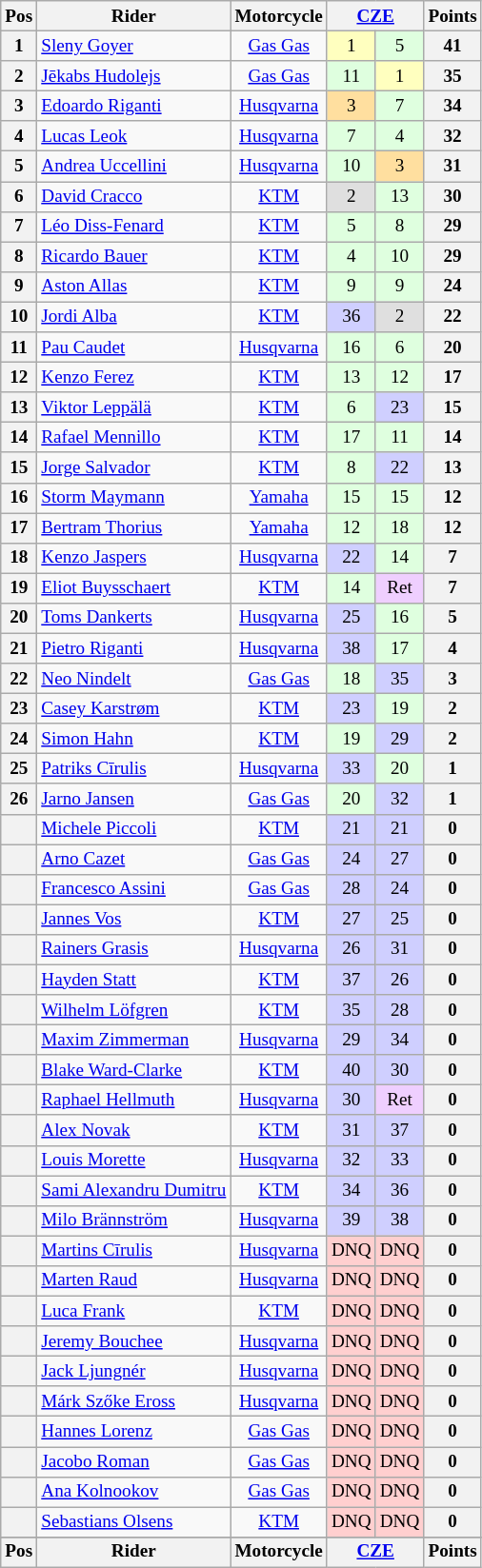<table class="wikitable" style="font-size: 80%; text-align:center">
<tr valign="top">
<th valign="middle">Pos</th>
<th valign="middle">Rider</th>
<th valign="middle">Motorcycle</th>
<th colspan=2><a href='#'>CZE</a><br></th>
<th valign="middle">Points</th>
</tr>
<tr>
<th>1</th>
<td align=left> <a href='#'>Sleny Goyer</a></td>
<td><a href='#'>Gas Gas</a></td>
<td style="background:#ffffbf;">1</td>
<td style="background:#dfffdf;">5</td>
<th>41</th>
</tr>
<tr>
<th>2</th>
<td align=left> <a href='#'>Jēkabs Hudolejs</a></td>
<td><a href='#'>Gas Gas</a></td>
<td style="background:#dfffdf;">11</td>
<td style="background:#ffffbf;">1</td>
<th>35</th>
</tr>
<tr>
<th>3</th>
<td align=left> <a href='#'>Edoardo Riganti</a></td>
<td><a href='#'>Husqvarna</a></td>
<td style="background:#ffdf9f;">3</td>
<td style="background:#dfffdf;">7</td>
<th>34</th>
</tr>
<tr>
<th>4</th>
<td align=left> <a href='#'>Lucas Leok</a></td>
<td><a href='#'>Husqvarna</a></td>
<td style="background:#dfffdf;">7</td>
<td style="background:#dfffdf;">4</td>
<th>32</th>
</tr>
<tr>
<th>5</th>
<td align=left> <a href='#'>Andrea Uccellini</a></td>
<td><a href='#'>Husqvarna</a></td>
<td style="background:#dfffdf;">10</td>
<td style="background:#ffdf9f;">3</td>
<th>31</th>
</tr>
<tr>
<th>6</th>
<td align=left> <a href='#'>David Cracco</a></td>
<td><a href='#'>KTM</a></td>
<td style="background:#dfdfdf;">2</td>
<td style="background:#dfffdf;">13</td>
<th>30</th>
</tr>
<tr>
<th>7</th>
<td align=left> <a href='#'>Léo Diss-Fenard</a></td>
<td><a href='#'>KTM</a></td>
<td style="background:#dfffdf;">5</td>
<td style="background:#dfffdf;">8</td>
<th>29</th>
</tr>
<tr>
<th>8</th>
<td align=left> <a href='#'>Ricardo Bauer</a></td>
<td><a href='#'>KTM</a></td>
<td style="background:#dfffdf;">4</td>
<td style="background:#dfffdf;">10</td>
<th>29</th>
</tr>
<tr>
<th>9</th>
<td align=left> <a href='#'>Aston Allas</a></td>
<td><a href='#'>KTM</a></td>
<td style="background:#dfffdf;">9</td>
<td style="background:#dfffdf;">9</td>
<th>24</th>
</tr>
<tr>
<th>10</th>
<td align=left> <a href='#'>Jordi Alba</a></td>
<td><a href='#'>KTM</a></td>
<td style="background:#cfcfff;">36</td>
<td style="background:#dfdfdf;">2</td>
<th>22</th>
</tr>
<tr>
<th>11</th>
<td align=left> <a href='#'>Pau Caudet</a></td>
<td><a href='#'>Husqvarna</a></td>
<td style="background:#dfffdf;">16</td>
<td style="background:#dfffdf;">6</td>
<th>20</th>
</tr>
<tr>
<th>12</th>
<td align=left> <a href='#'>Kenzo Ferez</a></td>
<td><a href='#'>KTM</a></td>
<td style="background:#dfffdf;">13</td>
<td style="background:#dfffdf;">12</td>
<th>17</th>
</tr>
<tr>
<th>13</th>
<td align=left> <a href='#'>Viktor Leppälä</a></td>
<td><a href='#'>KTM</a></td>
<td style="background:#dfffdf;">6</td>
<td style="background:#cfcfff;">23</td>
<th>15</th>
</tr>
<tr>
<th>14</th>
<td align=left> <a href='#'>Rafael Mennillo</a></td>
<td><a href='#'>KTM</a></td>
<td style="background:#dfffdf;">17</td>
<td style="background:#dfffdf;">11</td>
<th>14</th>
</tr>
<tr>
<th>15</th>
<td align=left> <a href='#'>Jorge Salvador</a></td>
<td><a href='#'>KTM</a></td>
<td style="background:#dfffdf;">8</td>
<td style="background:#cfcfff;">22</td>
<th>13</th>
</tr>
<tr>
<th>16</th>
<td align=left> <a href='#'>Storm Maymann</a></td>
<td><a href='#'>Yamaha</a></td>
<td style="background:#dfffdf;">15</td>
<td style="background:#dfffdf;">15</td>
<th>12</th>
</tr>
<tr>
<th>17</th>
<td align=left> <a href='#'>Bertram Thorius</a></td>
<td><a href='#'>Yamaha</a></td>
<td style="background:#dfffdf;">12</td>
<td style="background:#dfffdf;">18</td>
<th>12</th>
</tr>
<tr>
<th>18</th>
<td align=left> <a href='#'>Kenzo Jaspers</a></td>
<td><a href='#'>Husqvarna</a></td>
<td style="background:#cfcfff;">22</td>
<td style="background:#dfffdf;">14</td>
<th>7</th>
</tr>
<tr>
<th>19</th>
<td align=left> <a href='#'>Eliot Buysschaert</a></td>
<td><a href='#'>KTM</a></td>
<td style="background:#dfffdf;">14</td>
<td style="background:#efcfff;">Ret</td>
<th>7</th>
</tr>
<tr>
<th>20</th>
<td align=left> <a href='#'>Toms Dankerts</a></td>
<td><a href='#'>Husqvarna</a></td>
<td style="background:#cfcfff;">25</td>
<td style="background:#dfffdf;">16</td>
<th>5</th>
</tr>
<tr>
<th>21</th>
<td align=left> <a href='#'>Pietro Riganti</a></td>
<td><a href='#'>Husqvarna</a></td>
<td style="background:#cfcfff;">38</td>
<td style="background:#dfffdf;">17</td>
<th>4</th>
</tr>
<tr>
<th>22</th>
<td align=left> <a href='#'>Neo Nindelt</a></td>
<td><a href='#'>Gas Gas</a></td>
<td style="background:#dfffdf;">18</td>
<td style="background:#cfcfff;">35</td>
<th>3</th>
</tr>
<tr>
<th>23</th>
<td align=left> <a href='#'>Casey Karstrøm</a></td>
<td><a href='#'>KTM</a></td>
<td style="background:#cfcfff;">23</td>
<td style="background:#dfffdf;">19</td>
<th>2</th>
</tr>
<tr>
<th>24</th>
<td align=left> <a href='#'>Simon Hahn</a></td>
<td><a href='#'>KTM</a></td>
<td style="background:#dfffdf;">19</td>
<td style="background:#cfcfff;">29</td>
<th>2</th>
</tr>
<tr>
<th>25</th>
<td align=left> <a href='#'>Patriks Cīrulis</a></td>
<td><a href='#'>Husqvarna</a></td>
<td style="background:#cfcfff;">33</td>
<td style="background:#dfffdf;">20</td>
<th>1</th>
</tr>
<tr>
<th>26</th>
<td align=left> <a href='#'>Jarno Jansen</a></td>
<td><a href='#'>Gas Gas</a></td>
<td style="background:#dfffdf;">20</td>
<td style="background:#cfcfff;">32</td>
<th>1</th>
</tr>
<tr>
<th></th>
<td align=left> <a href='#'>Michele Piccoli</a></td>
<td><a href='#'>KTM</a></td>
<td style="background:#cfcfff;">21</td>
<td style="background:#cfcfff;">21</td>
<th>0</th>
</tr>
<tr>
<th></th>
<td align=left> <a href='#'>Arno Cazet</a></td>
<td><a href='#'>Gas Gas</a></td>
<td style="background:#cfcfff;">24</td>
<td style="background:#cfcfff;">27</td>
<th>0</th>
</tr>
<tr>
<th></th>
<td align=left> <a href='#'>Francesco Assini</a></td>
<td><a href='#'>Gas Gas</a></td>
<td style="background:#cfcfff;">28</td>
<td style="background:#cfcfff;">24</td>
<th>0</th>
</tr>
<tr>
<th></th>
<td align=left> <a href='#'>Jannes Vos</a></td>
<td><a href='#'>KTM</a></td>
<td style="background:#cfcfff;">27</td>
<td style="background:#cfcfff;">25</td>
<th>0</th>
</tr>
<tr>
<th></th>
<td align=left> <a href='#'>Rainers Grasis</a></td>
<td><a href='#'>Husqvarna</a></td>
<td style="background:#cfcfff;">26</td>
<td style="background:#cfcfff;">31</td>
<th>0</th>
</tr>
<tr>
<th></th>
<td align=left> <a href='#'>Hayden Statt</a></td>
<td><a href='#'>KTM</a></td>
<td style="background:#cfcfff;">37</td>
<td style="background:#cfcfff;">26</td>
<th>0</th>
</tr>
<tr>
<th></th>
<td align=left> <a href='#'>Wilhelm Löfgren</a></td>
<td><a href='#'>KTM</a></td>
<td style="background:#cfcfff;">35</td>
<td style="background:#cfcfff;">28</td>
<th>0</th>
</tr>
<tr>
<th></th>
<td align=left> <a href='#'>Maxim Zimmerman</a></td>
<td><a href='#'>Husqvarna</a></td>
<td style="background:#cfcfff;">29</td>
<td style="background:#cfcfff;">34</td>
<th>0</th>
</tr>
<tr>
<th></th>
<td align=left> <a href='#'>Blake Ward-Clarke</a></td>
<td><a href='#'>KTM</a></td>
<td style="background:#cfcfff;">40</td>
<td style="background:#cfcfff;">30</td>
<th>0</th>
</tr>
<tr>
<th></th>
<td align=left> <a href='#'>Raphael Hellmuth</a></td>
<td><a href='#'>Husqvarna</a></td>
<td style="background:#cfcfff;">30</td>
<td style="background:#efcfff;">Ret</td>
<th>0</th>
</tr>
<tr>
<th></th>
<td align=left> <a href='#'>Alex Novak</a></td>
<td><a href='#'>KTM</a></td>
<td style="background:#cfcfff;">31</td>
<td style="background:#cfcfff;">37</td>
<th>0</th>
</tr>
<tr>
<th></th>
<td align=left> <a href='#'>Louis Morette</a></td>
<td><a href='#'>Husqvarna</a></td>
<td style="background:#cfcfff;">32</td>
<td style="background:#cfcfff;">33</td>
<th>0</th>
</tr>
<tr>
<th></th>
<td align=left> <a href='#'>Sami Alexandru Dumitru</a></td>
<td><a href='#'>KTM</a></td>
<td style="background:#cfcfff;">34</td>
<td style="background:#cfcfff;">36</td>
<th>0</th>
</tr>
<tr>
<th></th>
<td align=left> <a href='#'>Milo Brännström</a></td>
<td><a href='#'>Husqvarna</a></td>
<td style="background:#cfcfff;">39</td>
<td style="background:#cfcfff;">38</td>
<th>0</th>
</tr>
<tr>
<th></th>
<td align=left> <a href='#'>Martins Cīrulis</a></td>
<td><a href='#'>Husqvarna</a></td>
<td style="background:#ffcfcf;">DNQ</td>
<td style="background:#ffcfcf;">DNQ</td>
<th>0</th>
</tr>
<tr>
<th></th>
<td align=left> <a href='#'>Marten Raud</a></td>
<td><a href='#'>Husqvarna</a></td>
<td style="background:#ffcfcf;">DNQ</td>
<td style="background:#ffcfcf;">DNQ</td>
<th>0</th>
</tr>
<tr>
<th></th>
<td align=left> <a href='#'>Luca Frank</a></td>
<td><a href='#'>KTM</a></td>
<td style="background:#ffcfcf;">DNQ</td>
<td style="background:#ffcfcf;">DNQ</td>
<th>0</th>
</tr>
<tr>
<th></th>
<td align=left> <a href='#'>Jeremy Bouchee</a></td>
<td><a href='#'>Husqvarna</a></td>
<td style="background:#ffcfcf;">DNQ</td>
<td style="background:#ffcfcf;">DNQ</td>
<th>0</th>
</tr>
<tr>
<th></th>
<td align=left> <a href='#'>Jack Ljungnér</a></td>
<td><a href='#'>Husqvarna</a></td>
<td style="background:#ffcfcf;">DNQ</td>
<td style="background:#ffcfcf;">DNQ</td>
<th>0</th>
</tr>
<tr>
<th></th>
<td align=left> <a href='#'>Márk Szőke Eross</a></td>
<td><a href='#'>Husqvarna</a></td>
<td style="background:#ffcfcf;">DNQ</td>
<td style="background:#ffcfcf;">DNQ</td>
<th>0</th>
</tr>
<tr>
<th></th>
<td align=left> <a href='#'>Hannes Lorenz</a></td>
<td><a href='#'>Gas Gas</a></td>
<td style="background:#ffcfcf;">DNQ</td>
<td style="background:#ffcfcf;">DNQ</td>
<th>0</th>
</tr>
<tr>
<th></th>
<td align=left> <a href='#'>Jacobo Roman</a></td>
<td><a href='#'>Gas Gas</a></td>
<td style="background:#ffcfcf;">DNQ</td>
<td style="background:#ffcfcf;">DNQ</td>
<th>0</th>
</tr>
<tr>
<th></th>
<td align=left> <a href='#'>Ana Kolnookov</a></td>
<td><a href='#'>Gas Gas</a></td>
<td style="background:#ffcfcf;">DNQ</td>
<td style="background:#ffcfcf;">DNQ</td>
<th>0</th>
</tr>
<tr>
<th></th>
<td align=left> <a href='#'>Sebastians Olsens</a></td>
<td><a href='#'>KTM</a></td>
<td style="background:#ffcfcf;">DNQ</td>
<td style="background:#ffcfcf;">DNQ</td>
<th>0</th>
</tr>
<tr>
</tr>
<tr valign="top">
<th valign="middle">Pos</th>
<th valign="middle">Rider</th>
<th valign="middle">Motorcycle</th>
<th colspan=2><a href='#'>CZE</a><br></th>
<th valign="middle">Points</th>
</tr>
</table>
